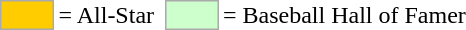<table>
<tr>
<td style="background-color:#FFCC00; border:1px solid #aaaaaa; width:2em;"></td>
<td>= All-Star</td>
<td></td>
<td style="background-color:#CCFFCC; border:1px solid #aaaaaa; width:2em;"></td>
<td>= Baseball Hall of Famer</td>
</tr>
</table>
